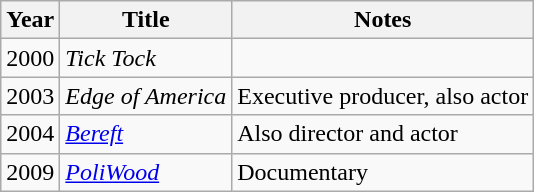<table class="wikitable sortable">
<tr>
<th>Year</th>
<th>Title</th>
<th>Notes</th>
</tr>
<tr>
<td>2000</td>
<td><em>Tick Tock</em></td>
<td></td>
</tr>
<tr>
<td>2003</td>
<td><em>Edge of America</em></td>
<td>Executive producer, also actor</td>
</tr>
<tr>
<td>2004</td>
<td><em><a href='#'>Bereft</a></em></td>
<td>Also director and actor</td>
</tr>
<tr>
<td>2009</td>
<td><em><a href='#'>PoliWood</a></em></td>
<td>Documentary</td>
</tr>
</table>
